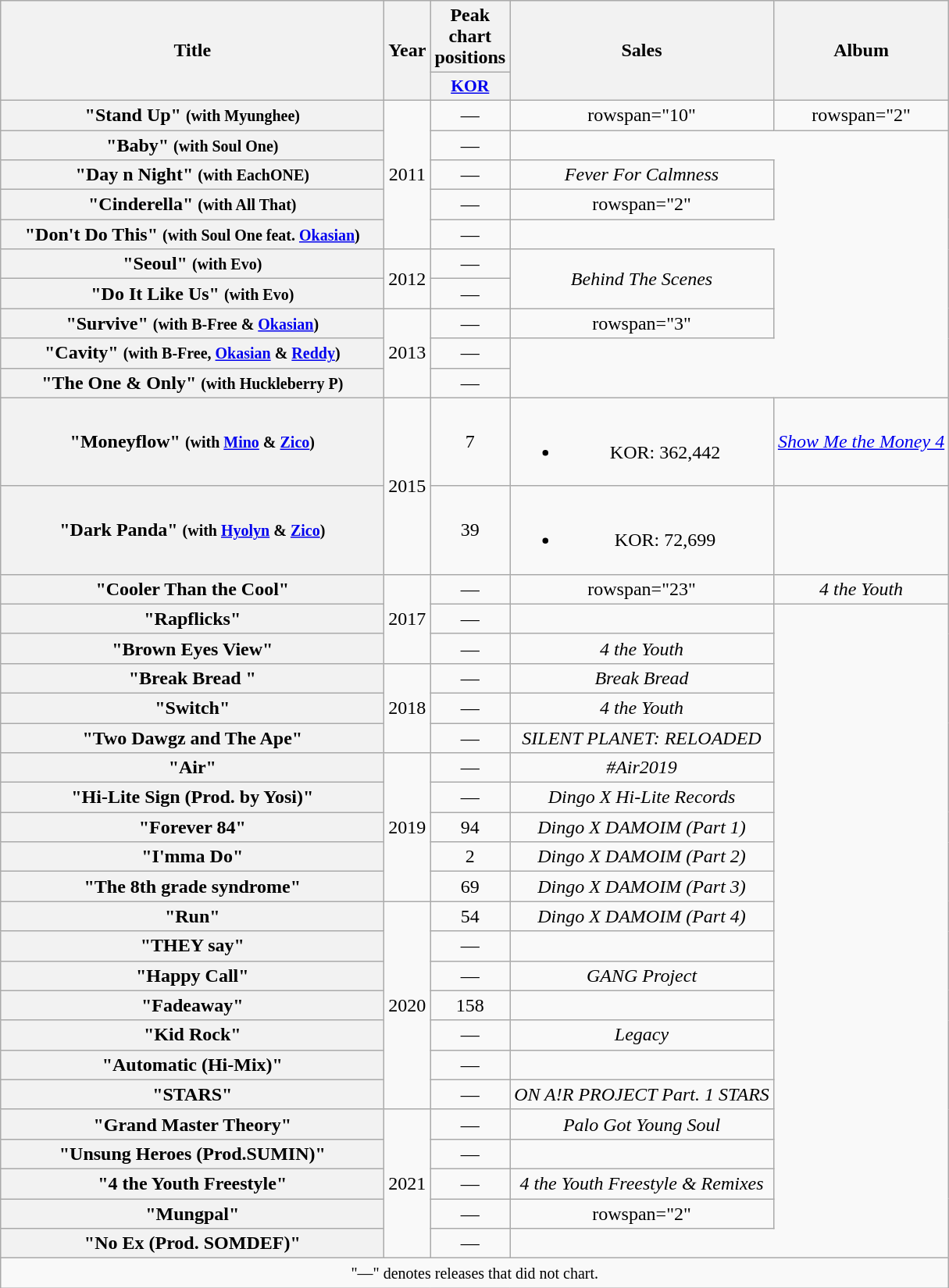<table class="wikitable plainrowheaders" style="text-align:center;">
<tr>
<th scope="col" rowspan="2" style="width:20em;">Title</th>
<th scope="col" rowspan="2">Year</th>
<th scope="col" colspan="1">Peak chart positions</th>
<th scope="col" rowspan="2">Sales</th>
<th scope="col" rowspan="2">Album</th>
</tr>
<tr>
<th scope="col" style="width:2.5em;font-size:90%;"><a href='#'>KOR</a><br></th>
</tr>
<tr>
<th scope="row">"Stand Up" <small>(with Myunghee)</small></th>
<td rowspan="5">2011</td>
<td>—</td>
<td>rowspan="10" </td>
<td>rowspan="2" </td>
</tr>
<tr>
<th scope="row">"Baby" <small>(with Soul One)</small></th>
<td>—</td>
</tr>
<tr>
<th scope="row">"Day n Night" <small>(with EachONE)</small></th>
<td>—</td>
<td><em>Fever For Calmness</em></td>
</tr>
<tr>
<th scope="row">"Cinderella" <small>(with All That)</small></th>
<td>—</td>
<td>rowspan="2" </td>
</tr>
<tr>
<th scope="row">"Don't Do This"  <small>(with Soul One feat. <a href='#'>Okasian</a>)</small></th>
<td>—</td>
</tr>
<tr>
<th scope="row">"Seoul"  <small>(with Evo)</small></th>
<td rowspan="2">2012</td>
<td>—</td>
<td rowspan="2"><em>Behind The Scenes</em></td>
</tr>
<tr>
<th scope="row">"Do It Like Us" <small>(with Evo)</small></th>
<td>—</td>
</tr>
<tr>
<th scope="row">"Survive"  <small>(with B-Free & <a href='#'>Okasian</a>)</small></th>
<td rowspan="3">2013</td>
<td>—</td>
<td>rowspan="3" </td>
</tr>
<tr>
<th scope="row">"Cavity"  <small>(with B-Free, <a href='#'>Okasian</a> & <a href='#'>Reddy</a>)</small></th>
<td>—</td>
</tr>
<tr>
<th scope="row">"The One & Only" <small>(with Huckleberry P)</small></th>
<td>—</td>
</tr>
<tr>
<th scope="row">"Moneyflow"  <small>(with <a href='#'>Mino</a> & <a href='#'>Zico</a>)</small></th>
<td rowspan="2">2015</td>
<td>7</td>
<td><br><ul><li>KOR: 362,442</li></ul></td>
<td><em><a href='#'>Show Me the Money 4</a></em></td>
</tr>
<tr>
<th scope="row">"Dark Panda"  <small>(with <a href='#'>Hyolyn</a> & <a href='#'>Zico</a>)</small></th>
<td>39</td>
<td><br><ul><li>KOR: 72,699</li></ul></td>
<td></td>
</tr>
<tr>
<th scope="row">"Cooler Than the Cool" </th>
<td rowspan="3">2017</td>
<td>—</td>
<td>rowspan="23" </td>
<td><em>4 the Youth</em></td>
</tr>
<tr>
<th scope="row">"Rapflicks" </th>
<td>—</td>
<td></td>
</tr>
<tr>
<th scope="row">"Brown Eyes View" </th>
<td>—</td>
<td><em>4 the Youth</em></td>
</tr>
<tr>
<th scope="row">"Break Bread " </th>
<td rowspan="3">2018</td>
<td>—</td>
<td><em>Break Bread</em></td>
</tr>
<tr>
<th scope="row">"Switch" </th>
<td>—</td>
<td><em>4 the Youth</em></td>
</tr>
<tr>
<th scope="row">"Two Dawgz and The Ape" </th>
<td>—</td>
<td><em>SILENT PLANET: RELOADED</em></td>
</tr>
<tr>
<th scope="row">"Air"  </th>
<td rowspan="5">2019</td>
<td>—</td>
<td><em>#Air2019</em></td>
</tr>
<tr>
<th scope="row">"Hi-Lite Sign (Prod. by Yosi)"  </th>
<td>—</td>
<td><em>Dingo X Hi-Lite Records</em></td>
</tr>
<tr>
<th scope="row">"Forever 84" </th>
<td>94</td>
<td><em>Dingo X DAMOIM (Part 1)</em></td>
</tr>
<tr>
<th scope="row">"I'mma Do"  </th>
<td>2</td>
<td><em>Dingo X DAMOIM (Part 2)</em></td>
</tr>
<tr>
<th scope="row">"The 8th grade syndrome"  </th>
<td>69</td>
<td><em>Dingo X DAMOIM (Part 3)</em></td>
</tr>
<tr>
<th scope="row">"Run"  </th>
<td rowspan="7">2020</td>
<td>54</td>
<td><em>Dingo X DAMOIM (Part 4)</em></td>
</tr>
<tr>
<th scope="row">"THEY say" </th>
<td>—</td>
<td></td>
</tr>
<tr>
<th scope="row">"Happy Call" </th>
<td>—</td>
<td><em>GANG Project</em></td>
</tr>
<tr>
<th scope="row">"Fadeaway" </th>
<td>158</td>
<td></td>
</tr>
<tr>
<th scope="row">"Kid Rock" </th>
<td>—</td>
<td><em>Legacy</em></td>
</tr>
<tr>
<th scope="row">"Automatic (Hi-Mix)" </th>
<td>—</td>
<td></td>
</tr>
<tr>
<th scope="row">"STARS" </th>
<td>—</td>
<td><em>ON A!R PROJECT Part. 1 STARS</em></td>
</tr>
<tr>
<th scope="row">"Grand Master Theory" </th>
<td rowspan="5">2021</td>
<td>—</td>
<td><em>Palo Got Young Soul</em></td>
</tr>
<tr>
<th scope="row">"Unsung Heroes (Prod.SUMIN)" </th>
<td>—</td>
<td></td>
</tr>
<tr>
<th scope="row">"4 the Youth Freestyle" </th>
<td>—</td>
<td><em>4 the Youth Freestyle & Remixes </em></td>
</tr>
<tr>
<th scope="row">"Mungpal"  </th>
<td>—</td>
<td>rowspan="2" </td>
</tr>
<tr>
<th scope="row">"No Ex (Prod. SOMDEF)" </th>
<td>—</td>
</tr>
<tr>
<td colspan="5" align="center"><small>"—" denotes releases that did not chart.</small></td>
</tr>
</table>
